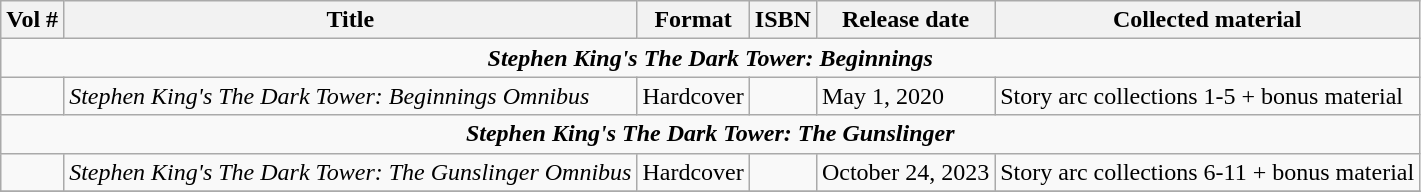<table class="wikitable">
<tr>
<th>Vol #</th>
<th>Title</th>
<th>Format</th>
<th>ISBN</th>
<th>Release date</th>
<th>Collected material</th>
</tr>
<tr>
<td colspan="7;" style="text-align:center;"><strong><em>Stephen King's The Dark Tower: Beginnings</em></strong></td>
</tr>
<tr>
<td></td>
<td><em>Stephen King's The Dark Tower: Beginnings Omnibus</em></td>
<td>Hardcover</td>
<td></td>
<td>May 1, 2020</td>
<td>Story arc collections 1-5 + bonus material</td>
</tr>
<tr>
<td colspan="7;" style="text-align:center;"><strong><em>Stephen King's The Dark Tower: The Gunslinger</em></strong></td>
</tr>
<tr>
<td></td>
<td><em>Stephen King's The Dark Tower: The Gunslinger Omnibus</em></td>
<td>Hardcover</td>
<td></td>
<td>October 24, 2023</td>
<td>Story arc collections 6-11 + bonus material</td>
</tr>
<tr>
</tr>
</table>
